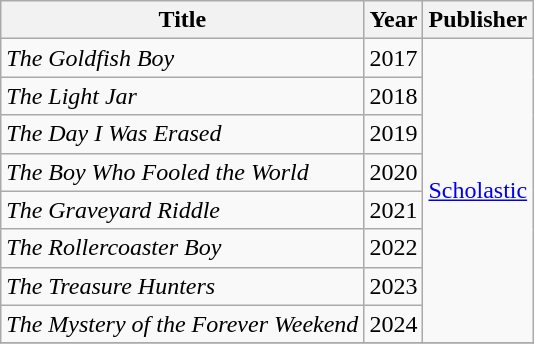<table class="wikitable">
<tr>
<th>Title</th>
<th>Year</th>
<th>Publisher</th>
</tr>
<tr>
<td><em>The Goldfish Boy</em></td>
<td>2017</td>
<td rowspan="8"><a href='#'>Scholastic</a></td>
</tr>
<tr>
<td><em>The Light Jar</em></td>
<td>2018</td>
</tr>
<tr>
<td><em>The Day I Was Erased</em></td>
<td>2019</td>
</tr>
<tr>
<td><em>The Boy Who Fooled the World</em></td>
<td>2020</td>
</tr>
<tr>
<td><em>The Graveyard Riddle</em></td>
<td>2021</td>
</tr>
<tr>
<td><em>The Rollercoaster Boy</em></td>
<td>2022</td>
</tr>
<tr>
<td><em>The Treasure Hunters</em></td>
<td>2023</td>
</tr>
<tr>
<td><em>The Mystery of the Forever Weekend</em></td>
<td>2024</td>
</tr>
<tr>
</tr>
</table>
